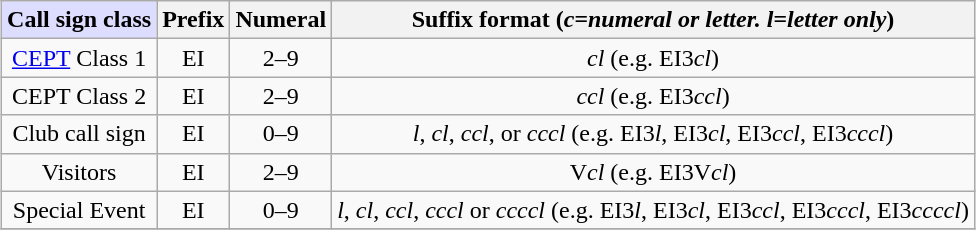<table class=wikitable style="margin: 1em auto 1em auto;">
<tr>
<th style="background: #ddddff;">Call sign class</th>
<th>Prefix</th>
<th>Numeral</th>
<th>Suffix format (<em>c=numeral or letter. l=letter only</em>)</th>
</tr>
<tr>
<td align="center"><a href='#'>CEPT</a> Class 1</td>
<td align="center">EI</td>
<td align="center">2–9</td>
<td align="center"><em>cl</em> (e.g. EI3<em>cl</em>)</td>
</tr>
<tr>
<td align="center">CEPT Class 2</td>
<td align="center">EI</td>
<td align="center">2–9</td>
<td align="center"><em>ccl</em> (e.g. EI3<em>ccl</em>)</td>
</tr>
<tr>
<td align="center">Club call sign</td>
<td align="center">EI</td>
<td align="center">0–9</td>
<td align="center"><em>l</em>, <em>cl</em>, <em>ccl</em>, or <em>cccl</em> (e.g. EI3<em>l</em>, EI3<em>cl</em>, EI3<em>ccl</em>, EI3<em>cccl</em>)</td>
</tr>
<tr>
<td align="center">Visitors</td>
<td align="center">EI</td>
<td align="center">2–9</td>
<td align="center">V<em>cl</em> (e.g. EI3V<em>cl</em>)</td>
</tr>
<tr>
<td align="center">Special Event</td>
<td align="center">EI</td>
<td align="center">0–9</td>
<td align="center"><em>l</em>, <em>cl</em>, <em>ccl</em>, <em>cccl</em> or <em>ccccl</em> (e.g. EI3<em>l</em>, EI3<em>cl</em>, EI3<em>ccl</em>, EI3<em>cccl</em>, EI3<em>ccccl</em>)</td>
</tr>
<tr>
</tr>
</table>
